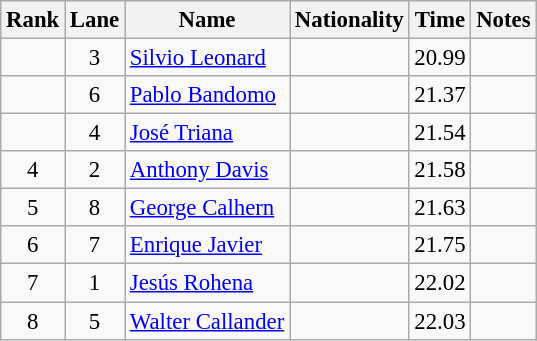<table class="wikitable sortable" style="text-align:center;font-size:95%">
<tr>
<th>Rank</th>
<th>Lane</th>
<th>Name</th>
<th>Nationality</th>
<th>Time</th>
<th>Notes</th>
</tr>
<tr>
<td></td>
<td>3</td>
<td align=left><a href='#'>Silvio Leonard</a></td>
<td align=left></td>
<td>20.99</td>
<td></td>
</tr>
<tr>
<td></td>
<td>6</td>
<td align=left><a href='#'>Pablo Bandomo</a></td>
<td align=left></td>
<td>21.37</td>
<td></td>
</tr>
<tr>
<td></td>
<td>4</td>
<td align=left><a href='#'>José Triana</a></td>
<td align=left></td>
<td>21.54</td>
<td></td>
</tr>
<tr>
<td>4</td>
<td>2</td>
<td align=left><a href='#'>Anthony Davis</a></td>
<td align=left></td>
<td>21.58</td>
<td></td>
</tr>
<tr>
<td>5</td>
<td>8</td>
<td align=left><a href='#'>George Calhern</a></td>
<td align=left></td>
<td>21.63</td>
<td></td>
</tr>
<tr>
<td>6</td>
<td>7</td>
<td align=left><a href='#'>Enrique Javier</a></td>
<td align=left></td>
<td>21.75</td>
<td></td>
</tr>
<tr>
<td>7</td>
<td>1</td>
<td align=left><a href='#'>Jesús Rohena</a></td>
<td align=left></td>
<td>22.02</td>
<td></td>
</tr>
<tr>
<td>8</td>
<td>5</td>
<td align=left><a href='#'>Walter Callander</a></td>
<td align=left></td>
<td>22.03</td>
<td></td>
</tr>
</table>
